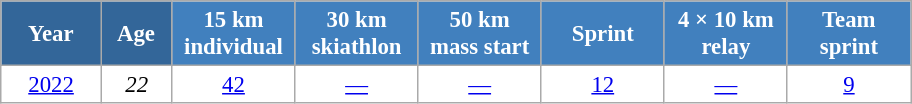<table class="wikitable" style="font-size:95%; text-align:center; border:grey solid 1px; border-collapse:collapse; background:#ffffff;">
<tr>
<th style="background-color:#369; color:white; width:60px;"> Year </th>
<th style="background-color:#369; color:white; width:40px;"> Age </th>
<th style="background-color:#4180be; color:white; width:75px;"> 15 km <br> individual </th>
<th style="background-color:#4180be; color:white; width:75px;"> 30 km <br> skiathlon </th>
<th style="background-color:#4180be; color:white; width:75px;"> 50 km <br> mass start </th>
<th style="background-color:#4180be; color:white; width:75px;"> Sprint </th>
<th style="background-color:#4180be; color:white; width:75px;"> 4 × 10 km <br> relay </th>
<th style="background-color:#4180be; color:white; width:75px;"> Team <br> sprint </th>
</tr>
<tr>
<td><a href='#'>2022</a></td>
<td><em>22</em></td>
<td><a href='#'>42</a></td>
<td><a href='#'>—</a></td>
<td><a href='#'>—</a></td>
<td><a href='#'>12</a></td>
<td><a href='#'>—</a></td>
<td><a href='#'>9</a></td>
</tr>
</table>
